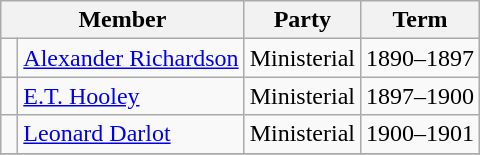<table class="wikitable">
<tr>
<th colspan="2">Member</th>
<th>Party</th>
<th>Term</th>
</tr>
<tr>
<td> </td>
<td><a href='#'>Alexander Richardson</a></td>
<td>Ministerial</td>
<td>1890–1897</td>
</tr>
<tr>
<td> </td>
<td><a href='#'>E.T. Hooley</a></td>
<td>Ministerial</td>
<td>1897–1900</td>
</tr>
<tr>
<td> </td>
<td><a href='#'>Leonard Darlot</a></td>
<td>Ministerial</td>
<td>1900–1901</td>
</tr>
<tr>
</tr>
</table>
